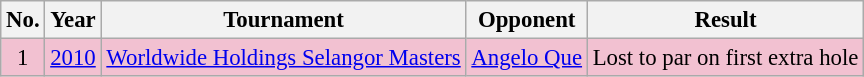<table class="wikitable" style="font-size:95%;">
<tr>
<th>No.</th>
<th>Year</th>
<th>Tournament</th>
<th>Opponent</th>
<th>Result</th>
</tr>
<tr style="background:#F2C1D1;">
<td align=center>1</td>
<td><a href='#'>2010</a></td>
<td><a href='#'>Worldwide Holdings Selangor Masters</a></td>
<td> <a href='#'>Angelo Que</a></td>
<td>Lost to par on first extra hole</td>
</tr>
</table>
